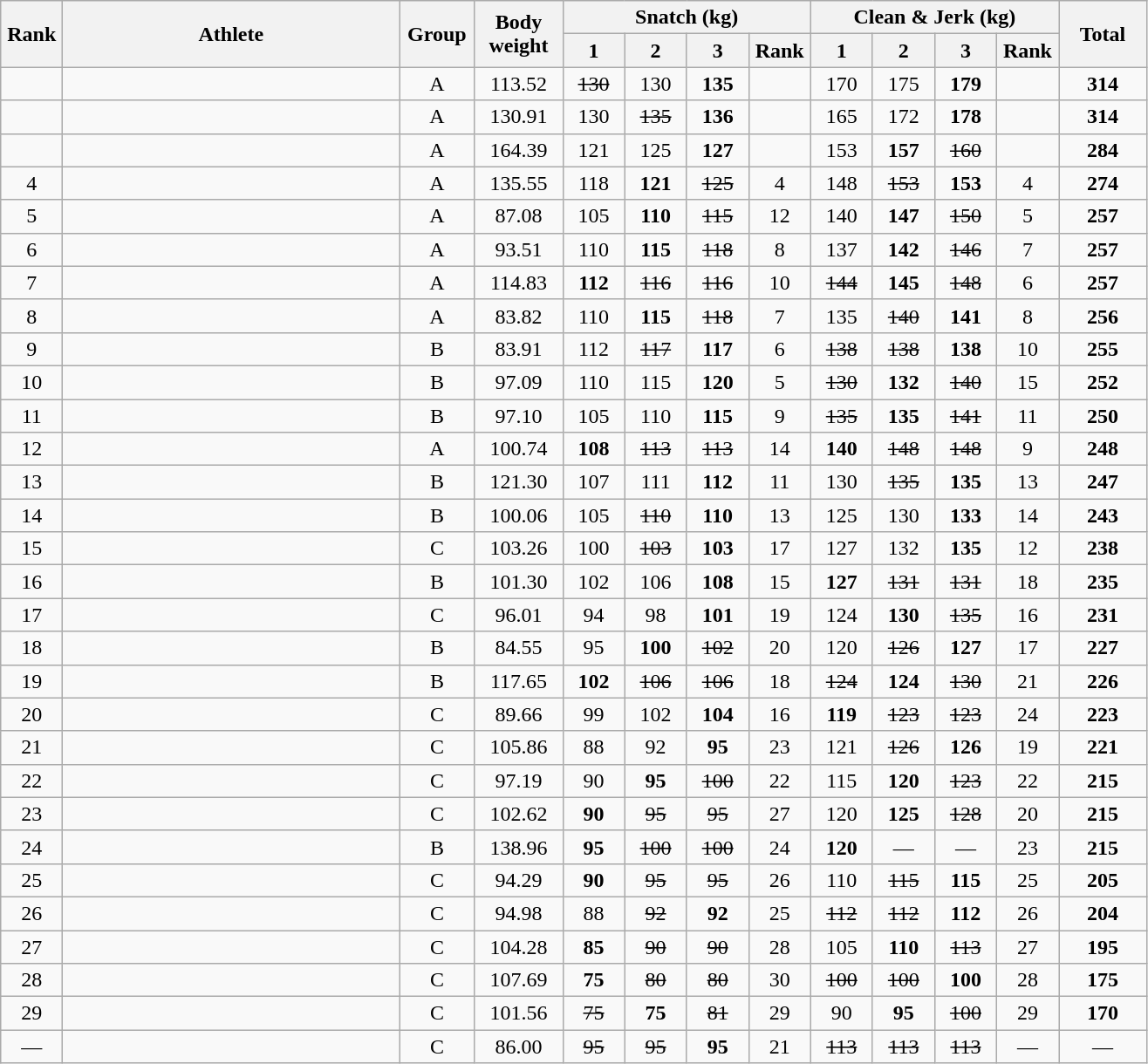<table class = "wikitable" style="text-align:center;">
<tr>
<th rowspan=2 width=40>Rank</th>
<th rowspan=2 width=250>Athlete</th>
<th rowspan=2 width=50>Group</th>
<th rowspan=2 width=60>Body weight</th>
<th colspan=4>Snatch (kg)</th>
<th colspan=4>Clean & Jerk (kg)</th>
<th rowspan=2 width=60>Total</th>
</tr>
<tr>
<th width=40>1</th>
<th width=40>2</th>
<th width=40>3</th>
<th width=40>Rank</th>
<th width=40>1</th>
<th width=40>2</th>
<th width=40>3</th>
<th width=40>Rank</th>
</tr>
<tr>
<td></td>
<td align=left></td>
<td>A</td>
<td>113.52</td>
<td><s>130 </s></td>
<td>130</td>
<td><strong>135</strong></td>
<td></td>
<td>170</td>
<td>175</td>
<td><strong>179</strong></td>
<td></td>
<td><strong>314</strong></td>
</tr>
<tr>
<td></td>
<td align=left></td>
<td>A</td>
<td>130.91</td>
<td>130</td>
<td><s>135 </s></td>
<td><strong>136</strong></td>
<td></td>
<td>165</td>
<td>172</td>
<td><strong>178</strong></td>
<td></td>
<td><strong>314</strong></td>
</tr>
<tr>
<td></td>
<td align=left></td>
<td>A</td>
<td>164.39</td>
<td>121</td>
<td>125</td>
<td><strong>127</strong></td>
<td></td>
<td>153</td>
<td><strong>157</strong></td>
<td><s>160 </s></td>
<td></td>
<td><strong>284</strong></td>
</tr>
<tr>
<td>4</td>
<td align=left></td>
<td>A</td>
<td>135.55</td>
<td>118</td>
<td><strong>121</strong></td>
<td><s>125 </s></td>
<td>4</td>
<td>148</td>
<td><s>153 </s></td>
<td><strong>153</strong></td>
<td>4</td>
<td><strong>274</strong></td>
</tr>
<tr>
<td>5</td>
<td align=left></td>
<td>A</td>
<td>87.08</td>
<td>105</td>
<td><strong>110</strong></td>
<td><s>115 </s></td>
<td>12</td>
<td>140</td>
<td><strong>147</strong></td>
<td><s>150 </s></td>
<td>5</td>
<td><strong>257</strong></td>
</tr>
<tr>
<td>6</td>
<td align=left></td>
<td>A</td>
<td>93.51</td>
<td>110</td>
<td><strong>115</strong></td>
<td><s>118 </s></td>
<td>8</td>
<td>137</td>
<td><strong>142</strong></td>
<td><s>146 </s></td>
<td>7</td>
<td><strong>257</strong></td>
</tr>
<tr>
<td>7</td>
<td align=left></td>
<td>A</td>
<td>114.83</td>
<td><strong>112</strong></td>
<td><s>116 </s></td>
<td><s>116 </s></td>
<td>10</td>
<td><s>144 </s></td>
<td><strong>145</strong></td>
<td><s>148 </s></td>
<td>6</td>
<td><strong>257</strong></td>
</tr>
<tr>
<td>8</td>
<td align=left></td>
<td>A</td>
<td>83.82</td>
<td>110</td>
<td><strong>115</strong></td>
<td><s>118 </s></td>
<td>7</td>
<td>135</td>
<td><s>140 </s></td>
<td><strong>141</strong></td>
<td>8</td>
<td><strong>256</strong></td>
</tr>
<tr>
<td>9</td>
<td align=left></td>
<td>B</td>
<td>83.91</td>
<td>112</td>
<td><s>117 </s></td>
<td><strong>117</strong></td>
<td>6</td>
<td><s>138 </s></td>
<td><s>138 </s></td>
<td><strong>138</strong></td>
<td>10</td>
<td><strong>255</strong></td>
</tr>
<tr>
<td>10</td>
<td align=left></td>
<td>B</td>
<td>97.09</td>
<td>110</td>
<td>115</td>
<td><strong>120</strong></td>
<td>5</td>
<td><s>130 </s></td>
<td><strong>132</strong></td>
<td><s>140 </s></td>
<td>15</td>
<td><strong>252</strong></td>
</tr>
<tr>
<td>11</td>
<td align=left></td>
<td>B</td>
<td>97.10</td>
<td>105</td>
<td>110</td>
<td><strong>115</strong></td>
<td>9</td>
<td><s>135 </s></td>
<td><strong>135</strong></td>
<td><s>141 </s></td>
<td>11</td>
<td><strong>250</strong></td>
</tr>
<tr>
<td>12</td>
<td align=left></td>
<td>A</td>
<td>100.74</td>
<td><strong>108</strong></td>
<td><s>113 </s></td>
<td><s>113 </s></td>
<td>14</td>
<td><strong>140</strong></td>
<td><s>148 </s></td>
<td><s>148 </s></td>
<td>9</td>
<td><strong>248</strong></td>
</tr>
<tr>
<td>13</td>
<td align=left></td>
<td>B</td>
<td>121.30</td>
<td>107</td>
<td>111</td>
<td><strong>112</strong></td>
<td>11</td>
<td>130</td>
<td><s>135 </s></td>
<td><strong>135</strong></td>
<td>13</td>
<td><strong>247</strong></td>
</tr>
<tr>
<td>14</td>
<td align=left></td>
<td>B</td>
<td>100.06</td>
<td>105</td>
<td><s>110 </s></td>
<td><strong>110</strong></td>
<td>13</td>
<td>125</td>
<td>130</td>
<td><strong>133</strong></td>
<td>14</td>
<td><strong>243</strong></td>
</tr>
<tr>
<td>15</td>
<td align=left></td>
<td>C</td>
<td>103.26</td>
<td>100</td>
<td><s>103 </s></td>
<td><strong>103</strong></td>
<td>17</td>
<td>127</td>
<td>132</td>
<td><strong>135</strong></td>
<td>12</td>
<td><strong>238</strong></td>
</tr>
<tr>
<td>16</td>
<td align=left></td>
<td>B</td>
<td>101.30</td>
<td>102</td>
<td>106</td>
<td><strong>108</strong></td>
<td>15</td>
<td><strong>127</strong></td>
<td><s>131 </s></td>
<td><s>131 </s></td>
<td>18</td>
<td><strong>235</strong></td>
</tr>
<tr>
<td>17</td>
<td align=left></td>
<td>C</td>
<td>96.01</td>
<td>94</td>
<td>98</td>
<td><strong>101</strong></td>
<td>19</td>
<td>124</td>
<td><strong>130</strong></td>
<td><s>135 </s></td>
<td>16</td>
<td><strong>231</strong></td>
</tr>
<tr>
<td>18</td>
<td align=left></td>
<td>B</td>
<td>84.55</td>
<td>95</td>
<td><strong>100</strong></td>
<td><s>102 </s></td>
<td>20</td>
<td>120</td>
<td><s>126 </s></td>
<td><strong>127</strong></td>
<td>17</td>
<td><strong>227</strong></td>
</tr>
<tr>
<td>19</td>
<td align=left></td>
<td>B</td>
<td>117.65</td>
<td><strong>102</strong></td>
<td><s>106 </s></td>
<td><s>106 </s></td>
<td>18</td>
<td><s>124 </s></td>
<td><strong>124</strong></td>
<td><s>130 </s></td>
<td>21</td>
<td><strong>226</strong></td>
</tr>
<tr>
<td>20</td>
<td align=left></td>
<td>C</td>
<td>89.66</td>
<td>99</td>
<td>102</td>
<td><strong>104</strong></td>
<td>16</td>
<td><strong>119</strong></td>
<td><s>123 </s></td>
<td><s>123 </s></td>
<td>24</td>
<td><strong>223</strong></td>
</tr>
<tr>
<td>21</td>
<td align=left></td>
<td>C</td>
<td>105.86</td>
<td>88</td>
<td>92</td>
<td><strong>95</strong></td>
<td>23</td>
<td>121</td>
<td><s>126 </s></td>
<td><strong>126</strong></td>
<td>19</td>
<td><strong>221</strong></td>
</tr>
<tr>
<td>22</td>
<td align=left></td>
<td>C</td>
<td>97.19</td>
<td>90</td>
<td><strong>95</strong></td>
<td><s>100 </s></td>
<td>22</td>
<td>115</td>
<td><strong>120</strong></td>
<td><s>123 </s></td>
<td>22</td>
<td><strong>215</strong></td>
</tr>
<tr>
<td>23</td>
<td align=left></td>
<td>C</td>
<td>102.62</td>
<td><strong>90</strong></td>
<td><s>95 </s></td>
<td><s>95 </s></td>
<td>27</td>
<td>120</td>
<td><strong>125</strong></td>
<td><s>128 </s></td>
<td>20</td>
<td><strong>215</strong></td>
</tr>
<tr>
<td>24</td>
<td align=left></td>
<td>B</td>
<td>138.96</td>
<td><strong>95</strong></td>
<td><s>100 </s></td>
<td><s>100 </s></td>
<td>24</td>
<td><strong>120</strong></td>
<td>—</td>
<td>—</td>
<td>23</td>
<td><strong>215</strong></td>
</tr>
<tr>
<td>25</td>
<td align=left></td>
<td>C</td>
<td>94.29</td>
<td><strong>90</strong></td>
<td><s>95 </s></td>
<td><s>95 </s></td>
<td>26</td>
<td>110</td>
<td><s>115 </s></td>
<td><strong>115</strong></td>
<td>25</td>
<td><strong>205</strong></td>
</tr>
<tr>
<td>26</td>
<td align=left></td>
<td>C</td>
<td>94.98</td>
<td>88</td>
<td><s>92 </s></td>
<td><strong>92</strong></td>
<td>25</td>
<td><s>112 </s></td>
<td><s>112 </s></td>
<td><strong>112</strong></td>
<td>26</td>
<td><strong>204</strong></td>
</tr>
<tr>
<td>27</td>
<td align=left></td>
<td>C</td>
<td>104.28</td>
<td><strong>85</strong></td>
<td><s>90 </s></td>
<td><s>90 </s></td>
<td>28</td>
<td>105</td>
<td><strong>110</strong></td>
<td><s>113 </s></td>
<td>27</td>
<td><strong>195</strong></td>
</tr>
<tr>
<td>28</td>
<td align=left></td>
<td>C</td>
<td>107.69</td>
<td><strong>75</strong></td>
<td><s>80 </s></td>
<td><s>80 </s></td>
<td>30</td>
<td><s>100 </s></td>
<td><s>100 </s></td>
<td><strong>100</strong></td>
<td>28</td>
<td><strong>175</strong></td>
</tr>
<tr>
<td>29</td>
<td align=left></td>
<td>C</td>
<td>101.56</td>
<td><s>75 </s></td>
<td><strong>75</strong></td>
<td><s>81 </s></td>
<td>29</td>
<td>90</td>
<td><strong>95</strong></td>
<td><s>100 </s></td>
<td>29</td>
<td><strong>170</strong></td>
</tr>
<tr>
<td>—</td>
<td align=left></td>
<td>C</td>
<td>86.00</td>
<td><s>95 </s></td>
<td><s>95 </s></td>
<td><strong>95</strong></td>
<td>21</td>
<td><s>113 </s></td>
<td><s>113 </s></td>
<td><s>113 </s></td>
<td>—</td>
<td>—</td>
</tr>
</table>
